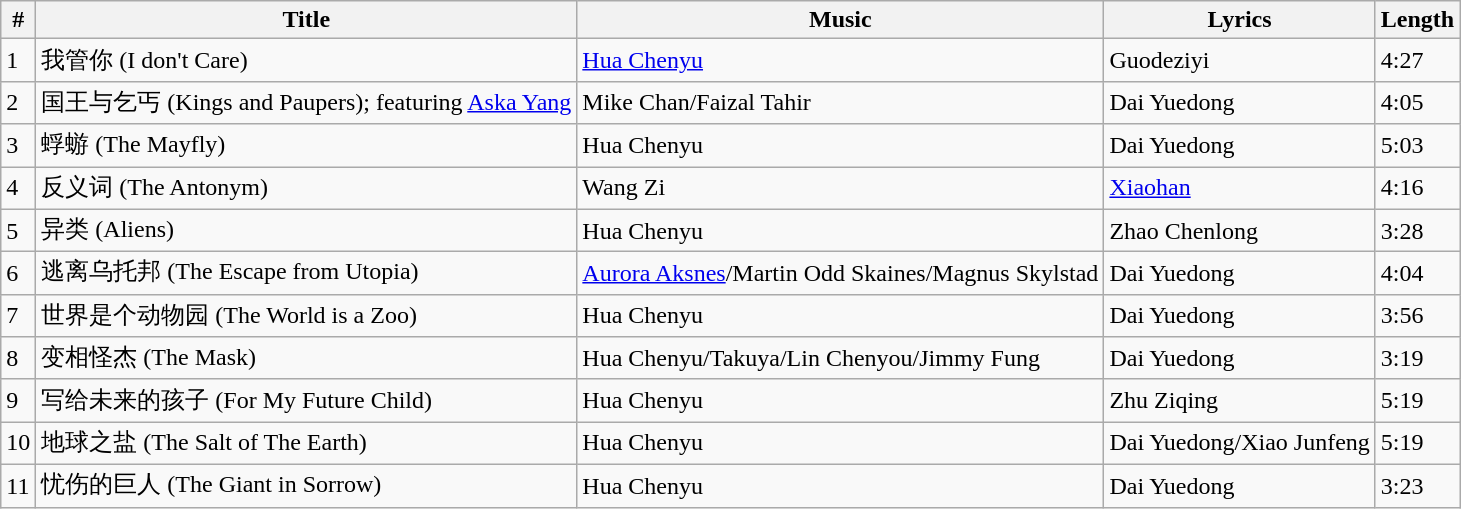<table class="wikitable">
<tr>
<th>#</th>
<th>Title</th>
<th>Music</th>
<th>Lyrics</th>
<th>Length</th>
</tr>
<tr>
<td>1</td>
<td>我管你 (I don't Care)</td>
<td><a href='#'>Hua Chenyu</a></td>
<td>Guodeziyi</td>
<td>4:27</td>
</tr>
<tr>
<td>2</td>
<td>国王与乞丐 (Kings and Paupers); featuring <a href='#'>Aska Yang</a></td>
<td>Mike Chan/Faizal Tahir</td>
<td>Dai Yuedong</td>
<td>4:05</td>
</tr>
<tr>
<td>3</td>
<td>蜉蝣 (The Mayfly)</td>
<td>Hua Chenyu</td>
<td>Dai Yuedong</td>
<td>5:03</td>
</tr>
<tr>
<td>4</td>
<td>反义词 (The Antonym)</td>
<td>Wang Zi</td>
<td><a href='#'>Xiaohan</a></td>
<td>4:16</td>
</tr>
<tr>
<td>5</td>
<td>异类 (Aliens)</td>
<td>Hua Chenyu</td>
<td>Zhao Chenlong</td>
<td>3:28</td>
</tr>
<tr>
<td>6</td>
<td>逃离乌托邦 (The Escape from Utopia)</td>
<td><a href='#'>Aurora Aksnes</a>/Martin Odd Skaines/Magnus Skylstad</td>
<td>Dai Yuedong</td>
<td>4:04</td>
</tr>
<tr>
<td>7</td>
<td>世界是个动物园 (The World is a Zoo)</td>
<td>Hua Chenyu</td>
<td>Dai Yuedong</td>
<td>3:56</td>
</tr>
<tr>
<td>8</td>
<td>变相怪杰 (The Mask)</td>
<td>Hua Chenyu/Takuya/Lin Chenyou/Jimmy Fung</td>
<td>Dai Yuedong</td>
<td>3:19</td>
</tr>
<tr>
<td>9</td>
<td>写给未来的孩子 (For My Future Child)</td>
<td>Hua Chenyu</td>
<td>Zhu Ziqing</td>
<td>5:19</td>
</tr>
<tr>
<td>10</td>
<td>地球之盐 (The Salt of The Earth)</td>
<td>Hua Chenyu</td>
<td>Dai Yuedong/Xiao Junfeng</td>
<td>5:19</td>
</tr>
<tr>
<td>11</td>
<td>忧伤的巨人 (The Giant in Sorrow)</td>
<td>Hua Chenyu</td>
<td>Dai Yuedong</td>
<td>3:23</td>
</tr>
</table>
